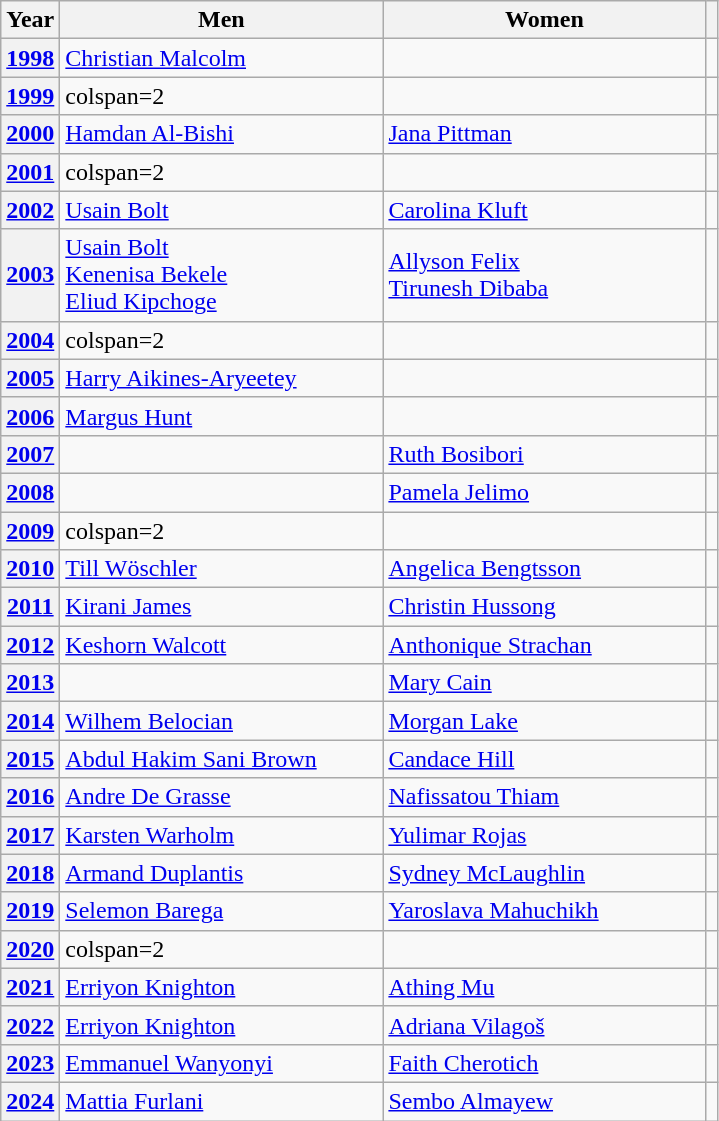<table class="wikitable sortable">
<tr>
<th scope="col">Year</th>
<th scope="col" style="width:13em">Men</th>
<th scope="col" style="width:13em">Women</th>
<th scope="col" class="unsortable"></th>
</tr>
<tr>
<th scope="row"><a href='#'>1998</a></th>
<td> <a href='#'>Christian Malcolm</a></td>
<td></td>
<td style="text-align:center;"></td>
</tr>
<tr>
<th scope="row"><a href='#'>1999</a></th>
<td>colspan=2 </td>
<td style="text-align:center;"></td>
</tr>
<tr>
<th scope="row"><a href='#'>2000</a></th>
<td> <a href='#'>Hamdan Al-Bishi</a></td>
<td>  <a href='#'>Jana Pittman</a></td>
<td style="text-align:center;"></td>
</tr>
<tr>
<th scope="row"><a href='#'>2001</a></th>
<td>colspan=2 </td>
<td style="text-align:center;"></td>
</tr>
<tr>
<th scope="row"><a href='#'>2002</a></th>
<td> <a href='#'>Usain Bolt</a> </td>
<td> <a href='#'>Carolina Kluft</a></td>
<td style="text-align:center;"></td>
</tr>
<tr>
<th scope="row"><a href='#'>2003</a></th>
<td> <a href='#'>Usain Bolt</a> <br> <a href='#'>Kenenisa Bekele</a><br> <a href='#'>Eliud Kipchoge</a></td>
<td> <a href='#'>Allyson Felix</a><br> <a href='#'>Tirunesh Dibaba</a></td>
<td style="text-align:center;"></td>
</tr>
<tr>
<th scope="row"><a href='#'>2004</a></th>
<td>colspan=2 </td>
<td style="text-align:center;"></td>
</tr>
<tr>
<th scope="row"><a href='#'>2005</a></th>
<td> <a href='#'>Harry Aikines-Aryeetey</a></td>
<td></td>
<td style="text-align:center;"></td>
</tr>
<tr>
<th scope="row"><a href='#'>2006</a></th>
<td> <a href='#'>Margus Hunt</a></td>
<td></td>
<td style="text-align:center;"></td>
</tr>
<tr>
<th scope="row"><a href='#'>2007</a></th>
<td></td>
<td> <a href='#'>Ruth Bosibori</a></td>
<td style="text-align:center;"></td>
</tr>
<tr>
<th scope="row"><a href='#'>2008</a></th>
<td></td>
<td> <a href='#'>Pamela Jelimo</a></td>
<td style="text-align:center;"></td>
</tr>
<tr>
<th scope="row"><a href='#'>2009</a></th>
<td>colspan=2 </td>
<td style="text-align:center;"></td>
</tr>
<tr>
<th scope="row"><a href='#'>2010</a></th>
<td> <a href='#'>Till Wöschler</a></td>
<td> <a href='#'>Angelica Bengtsson</a></td>
<td style="text-align:center;"></td>
</tr>
<tr>
<th scope="row" style="text-align:center;"><a href='#'>2011</a></th>
<td> <a href='#'>Kirani James</a></td>
<td> <a href='#'>Christin Hussong</a></td>
<td style="text-align:center;"></td>
</tr>
<tr>
<th scope="row"><a href='#'>2012</a></th>
<td> <a href='#'>Keshorn Walcott</a></td>
<td> <a href='#'>Anthonique Strachan</a></td>
<td style="text-align:center;"></td>
</tr>
<tr>
<th scope="row"><a href='#'>2013</a></th>
<td></td>
<td> <a href='#'>Mary Cain</a></td>
<td style="text-align:center;"></td>
</tr>
<tr>
<th scope="row"><a href='#'>2014</a></th>
<td> <a href='#'>Wilhem Belocian</a></td>
<td> <a href='#'>Morgan Lake</a></td>
<td style="text-align:center;"></td>
</tr>
<tr>
<th scope="row"><a href='#'>2015</a></th>
<td> <a href='#'>Abdul Hakim Sani Brown</a></td>
<td> <a href='#'>Candace Hill</a></td>
<td style="text-align:center;"></td>
</tr>
<tr>
<th scope="row"><a href='#'>2016</a></th>
<td> <a href='#'>Andre De Grasse</a></td>
<td> <a href='#'>Nafissatou Thiam</a></td>
<td style="text-align:center;"></td>
</tr>
<tr>
<th scope="row"><a href='#'>2017</a></th>
<td> <a href='#'>Karsten Warholm</a></td>
<td> <a href='#'>Yulimar Rojas</a></td>
<td style="text-align:center;"></td>
</tr>
<tr>
<th scope="row"><a href='#'>2018</a></th>
<td> <a href='#'>Armand Duplantis</a></td>
<td> <a href='#'>Sydney McLaughlin</a></td>
<td style="text-align:center;"></td>
</tr>
<tr>
<th scope="row"><a href='#'>2019</a></th>
<td> <a href='#'>Selemon Barega</a></td>
<td> <a href='#'>Yaroslava Mahuchikh</a></td>
<td style="text-align:center;"></td>
</tr>
<tr>
<th scope="row"><a href='#'>2020</a></th>
<td>colspan=2 </td>
<td style="text-align:center;"></td>
</tr>
<tr>
<th scope="row"><a href='#'>2021</a></th>
<td> <a href='#'>Erriyon Knighton</a> </td>
<td> <a href='#'>Athing Mu</a></td>
<td style="text-align:center;"></td>
</tr>
<tr>
<th scope="row"><a href='#'>2022</a></th>
<td> <a href='#'>Erriyon Knighton</a> </td>
<td> <a href='#'>Adriana Vilagoš</a></td>
<td style="text-align:center;"></td>
</tr>
<tr>
<th scope="row"><a href='#'>2023</a></th>
<td> <a href='#'>Emmanuel Wanyonyi</a></td>
<td> <a href='#'>Faith Cherotich</a></td>
<td style="text-align:center;"></td>
</tr>
<tr>
<th scope="row"><a href='#'>2024</a></th>
<td> <a href='#'>Mattia Furlani</a></td>
<td> <a href='#'>Sembo Almayew</a></td>
<td style="text-align:center;"></td>
</tr>
</table>
